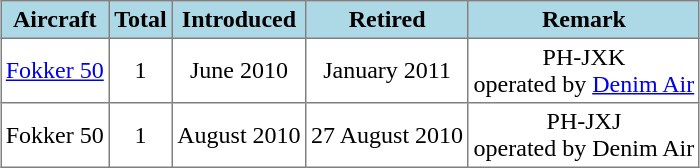<table class="toccolours" border="1" cellpadding="3" style="margin:1em auto; border-collapse:collapse">
<tr bgcolor=lightblue>
<th>Aircraft</th>
<th>Total</th>
<th>Introduced</th>
<th>Retired</th>
<th>Remark</th>
</tr>
<tr>
<td><a href='#'>Fokker 50</a></td>
<td align="center">1</td>
<td align="center">June 2010</td>
<td align="center">January 2011</td>
<td align="center">PH-JXK <br>operated by <a href='#'>Denim Air</a></td>
</tr>
<tr>
<td>Fokker 50</td>
<td align="center">1</td>
<td align="center">August 2010</td>
<td align="center">27 August 2010</td>
<td align="center">PH-JXJ <br>operated by Denim Air</td>
</tr>
</table>
